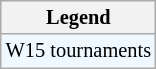<table class="wikitable" style=font-size:85%>
<tr>
<th>Legend</th>
</tr>
<tr style="background:#f0f8ff;">
<td>W15 tournaments</td>
</tr>
</table>
